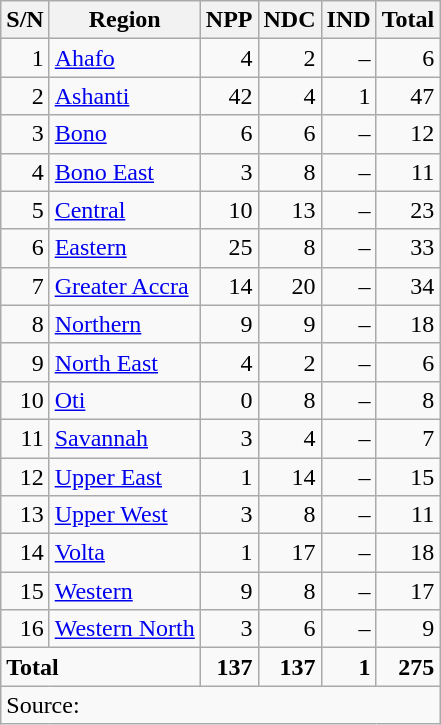<table class="wikitable sortable" style=text-align:right>
<tr>
<th>S/N</th>
<th>Region</th>
<th>NPP</th>
<th>NDC</th>
<th>IND</th>
<th>Total</th>
</tr>
<tr>
<td>1</td>
<td align=left><a href='#'>Ahafo</a></td>
<td>4</td>
<td>2</td>
<td>–</td>
<td>6</td>
</tr>
<tr>
<td>2</td>
<td align=left><a href='#'>Ashanti</a></td>
<td>42</td>
<td>4</td>
<td>1</td>
<td>47</td>
</tr>
<tr>
<td>3</td>
<td align=left><a href='#'>Bono</a></td>
<td>6</td>
<td>6</td>
<td>–</td>
<td>12</td>
</tr>
<tr>
<td>4</td>
<td align=left><a href='#'>Bono East</a></td>
<td>3</td>
<td>8</td>
<td>–</td>
<td>11</td>
</tr>
<tr>
<td>5</td>
<td align=left><a href='#'>Central</a></td>
<td>10</td>
<td>13</td>
<td>–</td>
<td>23</td>
</tr>
<tr>
<td>6</td>
<td align=left><a href='#'>Eastern</a></td>
<td>25</td>
<td>8</td>
<td>–</td>
<td>33</td>
</tr>
<tr>
<td>7</td>
<td align=left><a href='#'>Greater Accra</a></td>
<td>14</td>
<td>20</td>
<td>–</td>
<td>34</td>
</tr>
<tr>
<td>8</td>
<td align=left><a href='#'>Northern</a></td>
<td>9</td>
<td>9</td>
<td>–</td>
<td>18</td>
</tr>
<tr>
<td>9</td>
<td align=left><a href='#'>North East</a></td>
<td>4</td>
<td>2</td>
<td>–</td>
<td>6</td>
</tr>
<tr>
<td>10</td>
<td align=left><a href='#'>Oti</a></td>
<td>0</td>
<td>8</td>
<td>–</td>
<td>8</td>
</tr>
<tr>
<td>11</td>
<td align=left><a href='#'>Savannah</a></td>
<td>3</td>
<td>4</td>
<td>–</td>
<td>7</td>
</tr>
<tr>
<td>12</td>
<td align=left><a href='#'>Upper East</a></td>
<td>1</td>
<td>14</td>
<td>–</td>
<td>15</td>
</tr>
<tr>
<td>13</td>
<td align=left><a href='#'>Upper West</a></td>
<td>3</td>
<td>8</td>
<td>–</td>
<td>11</td>
</tr>
<tr>
<td>14</td>
<td align=left><a href='#'>Volta</a></td>
<td>1</td>
<td>17</td>
<td>–</td>
<td>18</td>
</tr>
<tr>
<td>15</td>
<td align=left><a href='#'>Western</a></td>
<td>9</td>
<td>8</td>
<td>–</td>
<td>17</td>
</tr>
<tr>
<td>16</td>
<td align=left><a href='#'>Western North</a></td>
<td>3</td>
<td>6</td>
<td>–</td>
<td>9</td>
</tr>
<tr class=sortbottom>
<td colspan=2 align=left><strong>Total</strong></td>
<td><strong>137</strong></td>
<td><strong>137</strong></td>
<td><strong>1</strong></td>
<td><strong>275</strong></td>
</tr>
<tr class=sortbottom>
<td colspan=7 align=left>Source: </td>
</tr>
</table>
